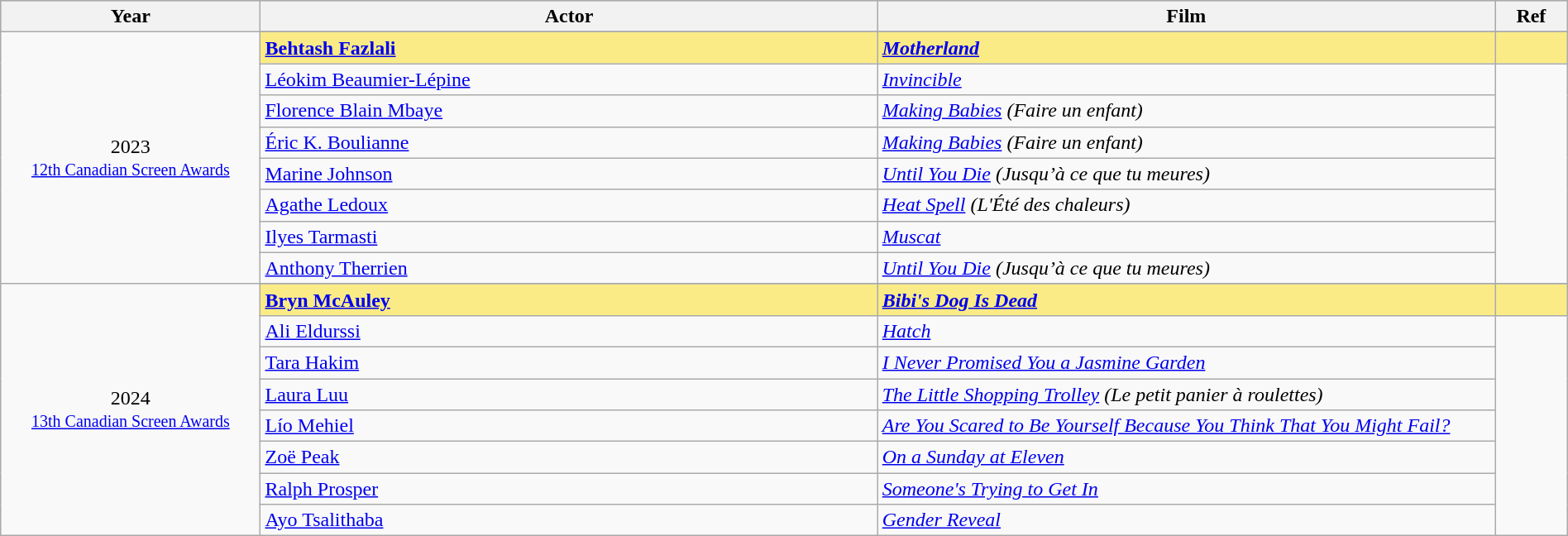<table class="wikitable" style="width:100%;">
<tr style="background:#bebebe;">
<th style="width:8%;">Year</th>
<th style="width:19%;">Actor</th>
<th style="width:19%;">Film</th>
<th style="width:2%;">Ref</th>
</tr>
<tr>
<td rowspan="9" align="center">2023 <br> <small><a href='#'>12th Canadian Screen Awards</a></small></td>
</tr>
<tr style="background:#FAEB86;">
<td><strong><a href='#'>Behtash Fazlali</a></strong></td>
<td><strong><em><a href='#'>Motherland</a></em></strong></td>
<td></td>
</tr>
<tr>
<td><a href='#'>Léokim Beaumier-Lépine</a></td>
<td><em><a href='#'>Invincible</a></em></td>
<td rowspan=7></td>
</tr>
<tr>
<td><a href='#'>Florence Blain Mbaye</a></td>
<td><em><a href='#'>Making Babies</a> (Faire un enfant)</em></td>
</tr>
<tr>
<td><a href='#'>Éric K. Boulianne</a></td>
<td><em><a href='#'>Making Babies</a> (Faire un enfant)</em></td>
</tr>
<tr>
<td><a href='#'>Marine Johnson</a></td>
<td><em><a href='#'>Until You Die</a> (Jusqu’à ce que tu meures)</em></td>
</tr>
<tr>
<td><a href='#'>Agathe Ledoux</a></td>
<td><em><a href='#'>Heat Spell</a> (L'Été des chaleurs)</em></td>
</tr>
<tr>
<td><a href='#'>Ilyes Tarmasti</a></td>
<td><em><a href='#'>Muscat</a></em></td>
</tr>
<tr>
<td><a href='#'>Anthony Therrien</a></td>
<td><em><a href='#'>Until You Die</a> (Jusqu’à ce que tu meures)</em></td>
</tr>
<tr>
<td rowspan="9" align="center">2024 <br> <small><a href='#'>13th Canadian Screen Awards</a></small></td>
</tr>
<tr style="background:#FAEB86;">
<td><strong><a href='#'>Bryn McAuley</a></strong></td>
<td><strong><em><a href='#'>Bibi's Dog Is Dead</a></em></strong></td>
<td></td>
</tr>
<tr>
<td><a href='#'>Ali Eldurssi</a></td>
<td><em><a href='#'>Hatch</a></em></td>
<td rowspan=7></td>
</tr>
<tr>
<td><a href='#'>Tara Hakim</a></td>
<td><em><a href='#'>I Never Promised You a Jasmine Garden</a></em></td>
</tr>
<tr>
<td><a href='#'>Laura Luu</a></td>
<td><em><a href='#'>The Little Shopping Trolley</a> (Le petit panier à roulettes)</em></td>
</tr>
<tr>
<td><a href='#'>Lío Mehiel</a></td>
<td><em><a href='#'>Are You Scared to Be Yourself Because You Think That You Might Fail?</a></em></td>
</tr>
<tr>
<td><a href='#'>Zoë Peak</a></td>
<td><em><a href='#'>On a Sunday at Eleven</a></em></td>
</tr>
<tr>
<td><a href='#'>Ralph Prosper</a></td>
<td><em><a href='#'>Someone's Trying to Get In</a></em></td>
</tr>
<tr>
<td><a href='#'>Ayo Tsalithaba</a></td>
<td><em><a href='#'>Gender Reveal</a></em></td>
</tr>
</table>
